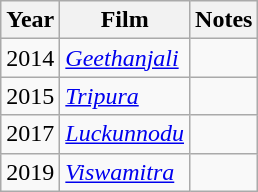<table class="wikitable sortable">
<tr>
<th>Year</th>
<th>Film</th>
<th>Notes</th>
</tr>
<tr>
<td>2014</td>
<td><em><a href='#'>Geethanjali</a></em></td>
<td></td>
</tr>
<tr>
<td>2015</td>
<td><em><a href='#'>Tripura</a></em></td>
<td></td>
</tr>
<tr>
<td>2017</td>
<td><em><a href='#'>Luckunnodu</a></em></td>
<td></td>
</tr>
<tr>
<td>2019</td>
<td><em><a href='#'>Viswamitra</a></em></td>
<td></td>
</tr>
</table>
